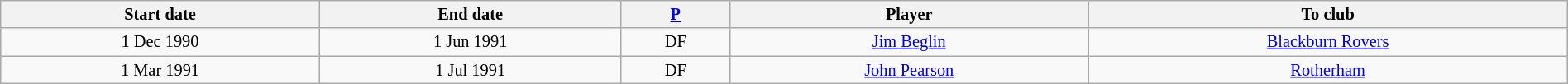<table class="wikitable sortable" style="width:100%; text-align:center; font-size:85%;">
<tr>
<th>Start date</th>
<th>End date</th>
<th><a href='#'>P</a></th>
<th>Player</th>
<th>To club</th>
</tr>
<tr>
<td>1 Dec 1990</td>
<td>1 Jun 1991</td>
<td>DF</td>
<td> <a href='#'>Jim Beglin</a></td>
<td> <a href='#'>Blackburn Rovers</a></td>
</tr>
<tr>
<td>1 Mar 1991</td>
<td>1 Jul 1991</td>
<td>DF</td>
<td> <a href='#'>John Pearson</a></td>
<td> <a href='#'>Rotherham</a></td>
</tr>
</table>
